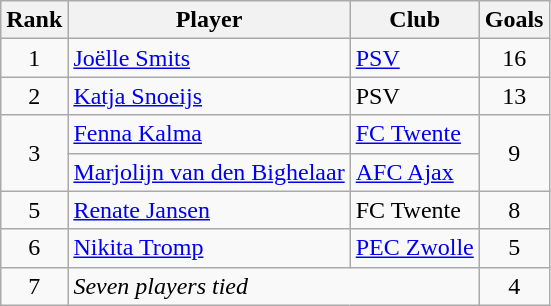<table class="wikitable sortable" style="text-align:center">
<tr>
<th>Rank</th>
<th>Player</th>
<th>Club</th>
<th>Goals</th>
</tr>
<tr>
<td>1</td>
<td align="left"> <a href='#'>Joëlle Smits</a></td>
<td align="left"><a href='#'>PSV</a></td>
<td>16</td>
</tr>
<tr>
<td>2</td>
<td align="left"> <a href='#'>Katja Snoeijs</a></td>
<td align="left">PSV</td>
<td>13</td>
</tr>
<tr>
<td rowspan="2">3</td>
<td align="left"> <a href='#'>Fenna Kalma</a></td>
<td align="left"><a href='#'>FC Twente</a></td>
<td rowspan="2">9</td>
</tr>
<tr>
<td align="left"> <a href='#'>Marjolijn van den Bighelaar</a></td>
<td align="left"><a href='#'>AFC Ajax</a></td>
</tr>
<tr>
<td>5</td>
<td align="left"> <a href='#'>Renate Jansen</a></td>
<td align="left">FC Twente</td>
<td>8</td>
</tr>
<tr>
<td>6</td>
<td align="left"> <a href='#'>Nikita Tromp</a></td>
<td align="left"><a href='#'>PEC Zwolle</a></td>
<td>5</td>
</tr>
<tr>
<td>7</td>
<td colspan="2" align="left"> <em>Seven players tied</em></td>
<td>4</td>
</tr>
</table>
